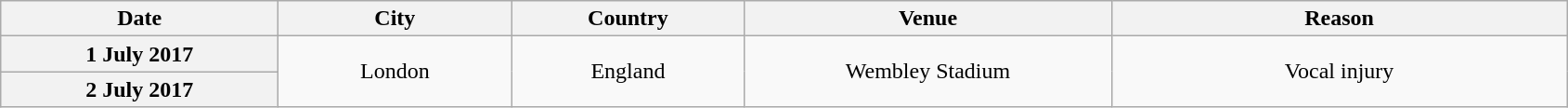<table class="wikitable plainrowheaders" style="text-align:center;">
<tr>
<th scope="col" style="width:12em;">Date</th>
<th scope="col" style="width:10em;">City</th>
<th scope="col" style="width:10em;">Country</th>
<th scope="col" style="width:16em;">Venue</th>
<th scope="col" style="width:20em;">Reason</th>
</tr>
<tr>
<th scope="row" style="text-align:center;">1 July 2017</th>
<td rowspan="2">London</td>
<td rowspan="2">England</td>
<td rowspan="2">Wembley Stadium</td>
<td rowspan="2">Vocal injury</td>
</tr>
<tr>
<th scope="row" style="text-align:center;">2 July 2017</th>
</tr>
</table>
